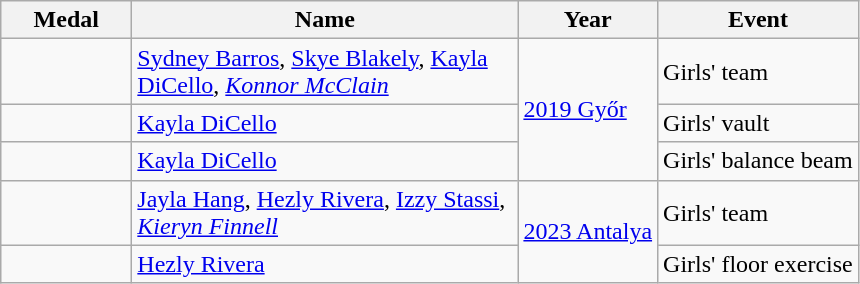<table class="wikitable sortable">
<tr>
<th style="width:5em;">Medal</th>
<th width=250>Name</th>
<th>Year</th>
<th>Event</th>
</tr>
<tr>
<td></td>
<td><a href='#'>Sydney Barros</a>, <a href='#'>Skye Blakely</a>, <a href='#'>Kayla DiCello</a>, <em><a href='#'>Konnor McClain</a></em></td>
<td rowspan="3"> <a href='#'>2019 Győr</a></td>
<td>Girls' team</td>
</tr>
<tr>
<td></td>
<td><a href='#'>Kayla DiCello</a></td>
<td>Girls' vault</td>
</tr>
<tr>
<td></td>
<td><a href='#'>Kayla DiCello</a></td>
<td>Girls' balance beam</td>
</tr>
<tr>
<td></td>
<td><a href='#'>Jayla Hang</a>, <a href='#'>Hezly Rivera</a>, <a href='#'>Izzy Stassi</a>, <em><a href='#'>Kieryn Finnell</a></em></td>
<td rowspan="2"> <a href='#'>2023 Antalya</a></td>
<td>Girls' team</td>
</tr>
<tr>
<td></td>
<td><a href='#'>Hezly Rivera</a></td>
<td>Girls' floor exercise</td>
</tr>
</table>
